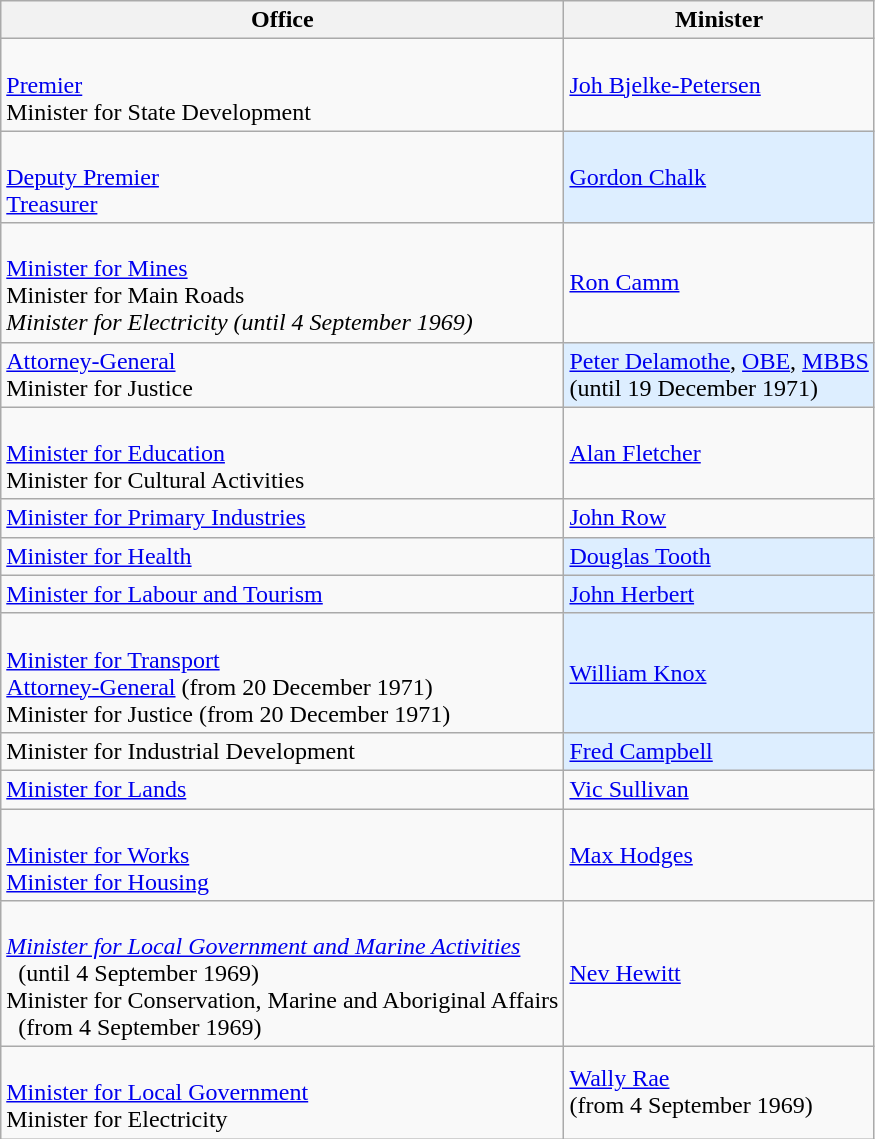<table class="wikitable">
<tr>
<th>Office</th>
<th>Minister</th>
</tr>
<tr>
<td><br><a href='#'>Premier</a><br>
Minister for State Development</td>
<td><a href='#'>Joh Bjelke-Petersen</a></td>
</tr>
<tr>
<td><br><a href='#'>Deputy Premier</a><br>
<a href='#'>Treasurer</a><br></td>
<td style="background:#DDEEFF"><a href='#'>Gordon Chalk</a></td>
</tr>
<tr>
<td><br><a href='#'>Minister for Mines</a><br>
Minister for Main Roads<br>
<em>Minister for Electricity (until 4 September 1969)</em></td>
<td><a href='#'>Ron Camm</a></td>
</tr>
<tr>
<td><a href='#'>Attorney-General</a><br>Minister for Justice</td>
<td style="background:#DDEEFF"><a href='#'>Peter Delamothe</a>, <a href='#'>OBE</a>, <a href='#'>MBBS</a><br>(until 19 December 1971)</td>
</tr>
<tr>
<td><br><a href='#'>Minister for Education</a><br>
Minister for Cultural Activities</td>
<td><a href='#'>Alan Fletcher</a></td>
</tr>
<tr>
<td><a href='#'>Minister for Primary Industries</a></td>
<td><a href='#'>John Row</a></td>
</tr>
<tr>
<td><a href='#'>Minister for Health</a><br></td>
<td style="background:#DDEEFF"><a href='#'>Douglas Tooth</a></td>
</tr>
<tr>
<td><a href='#'>Minister for Labour and Tourism</a><br></td>
<td style="background:#DDEEFF"><a href='#'>John Herbert</a></td>
</tr>
<tr>
<td><br><a href='#'>Minister for Transport</a><br>
<a href='#'>Attorney-General</a> (from 20 December 1971)<br>
Minister for Justice (from 20 December 1971)</td>
<td style="background:#DDEEFF"><a href='#'>William Knox</a></td>
</tr>
<tr>
<td>Minister for Industrial Development</td>
<td style="background:#DDEEFF"><a href='#'>Fred Campbell</a></td>
</tr>
<tr>
<td><a href='#'>Minister for Lands</a></td>
<td><a href='#'>Vic Sullivan</a></td>
</tr>
<tr>
<td><br><a href='#'>Minister for Works</a><br>
<a href='#'>Minister for Housing</a><br></td>
<td><a href='#'>Max Hodges</a></td>
</tr>
<tr>
<td><br><em><a href='#'>Minister for Local Government and Marine Activities</a></em><br>  (until 4 September 1969)<br>
Minister for Conservation, Marine and Aboriginal Affairs<br>  (from 4 September 1969)</td>
<td><a href='#'>Nev Hewitt</a></td>
</tr>
<tr>
<td><br><a href='#'>Minister for Local Government</a><br>
Minister for Electricity</td>
<td><a href='#'>Wally Rae</a><br>(from 4 September 1969)</td>
</tr>
</table>
